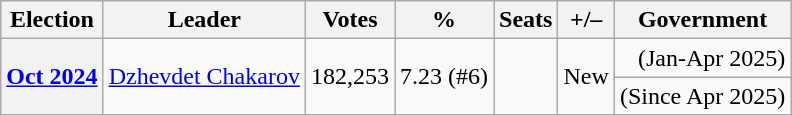<table class="wikitable" style="text-align:right">
<tr>
<th>Election</th>
<th>Leader</th>
<th>Votes</th>
<th>%</th>
<th>Seats</th>
<th>+/–</th>
<th>Government</th>
</tr>
<tr>
<th rowspan="2"><a href='#'>Oct 2024</a></th>
<td align="left" rowspan="2"><a href='#'>Dzhevdet Chakarov</a></td>
<td rowspan="2">182,253</td>
<td rowspan="2">7.23 (#6)</td>
<td rowspan="2"></td>
<td rowspan="2">New</td>
<td> (Jan-Apr 2025)</td>
</tr>
<tr>
<td> (Since Apr 2025)</td>
</tr>
</table>
